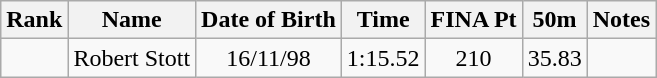<table class="wikitable sortable" style="text-align:center">
<tr>
<th>Rank</th>
<th>Name</th>
<th>Date of Birth</th>
<th>Time</th>
<th>FINA Pt</th>
<th>50m</th>
<th>Notes</th>
</tr>
<tr>
<td></td>
<td align=left> Robert Stott</td>
<td>16/11/98</td>
<td>1:15.52</td>
<td>210</td>
<td>35.83</td>
<td></td>
</tr>
</table>
